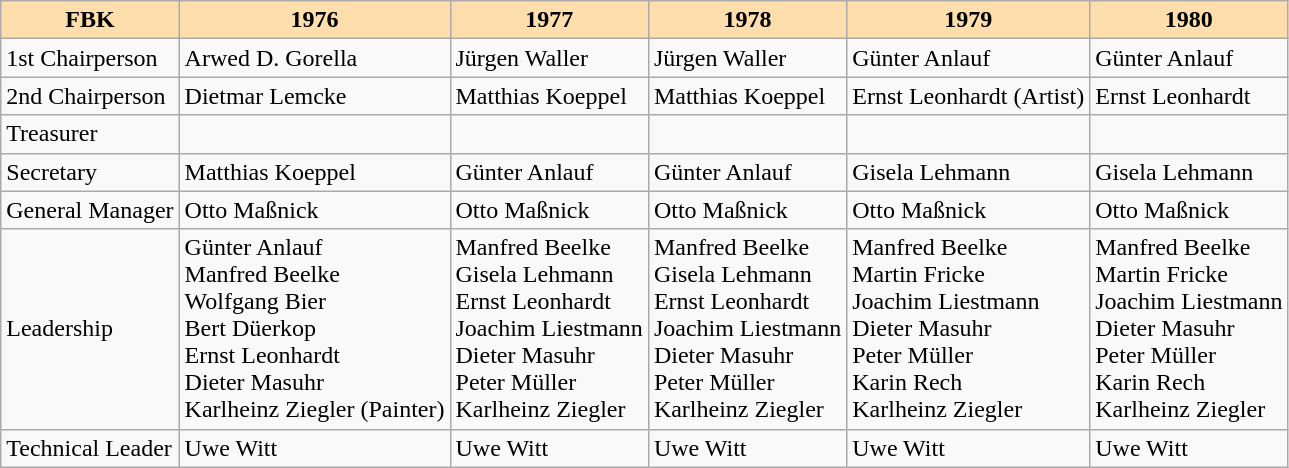<table class="wikitable sortable mw-datatable" style="text-align:left;">
<tr>
<th style="background-color: #ffdead;">FBK</th>
<th style="background-color: #ffdead;">1976</th>
<th style="background-color: #ffdead;">1977</th>
<th style="background-color: #ffdead;">1978</th>
<th style="background-color: #ffdead;">1979</th>
<th style="background-color: #ffdead;">1980</th>
</tr>
<tr>
<td>1st Chairperson</td>
<td>Arwed D. Gorella</td>
<td>Jürgen Waller</td>
<td>Jürgen Waller</td>
<td>Günter Anlauf</td>
<td>Günter Anlauf</td>
</tr>
<tr>
<td>2nd Chairperson</td>
<td>Dietmar Lemcke</td>
<td>Matthias Koeppel</td>
<td>Matthias Koeppel</td>
<td>Ernst Leonhardt (Artist)</td>
<td>Ernst Leonhardt</td>
</tr>
<tr>
<td>Treasurer</td>
<td></td>
<td></td>
<td></td>
<td></td>
<td></td>
</tr>
<tr>
<td>Secretary</td>
<td>Matthias Koeppel</td>
<td>Günter Anlauf</td>
<td>Günter Anlauf</td>
<td>Gisela Lehmann</td>
<td>Gisela Lehmann</td>
</tr>
<tr>
<td>General Manager</td>
<td>Otto Maßnick</td>
<td>Otto Maßnick</td>
<td>Otto Maßnick</td>
<td>Otto Maßnick</td>
<td>Otto Maßnick</td>
</tr>
<tr>
<td>Leadership</td>
<td>Günter Anlauf<br>Manfred Beelke<br>Wolfgang Bier<br>Bert Düerkop<br>Ernst Leonhardt<br>Dieter Masuhr<br>Karlheinz Ziegler (Painter)</td>
<td>Manfred Beelke<br>Gisela Lehmann<br>Ernst Leonhardt<br>Joachim Liestmann<br>Dieter Masuhr<br>Peter Müller<br>Karlheinz Ziegler</td>
<td>Manfred Beelke<br>Gisela Lehmann<br>Ernst Leonhardt<br>Joachim Liestmann<br>Dieter Masuhr<br>Peter Müller<br>Karlheinz Ziegler</td>
<td>Manfred Beelke<br>Martin Fricke<br>Joachim Liestmann<br>Dieter Masuhr<br>Peter Müller<br>Karin Rech<br>Karlheinz Ziegler</td>
<td>Manfred Beelke<br>Martin Fricke<br>Joachim Liestmann<br>Dieter Masuhr<br>Peter Müller<br>Karin Rech<br>Karlheinz Ziegler</td>
</tr>
<tr>
<td>Technical Leader</td>
<td>Uwe Witt</td>
<td>Uwe Witt</td>
<td>Uwe Witt</td>
<td>Uwe Witt</td>
<td>Uwe Witt</td>
</tr>
</table>
